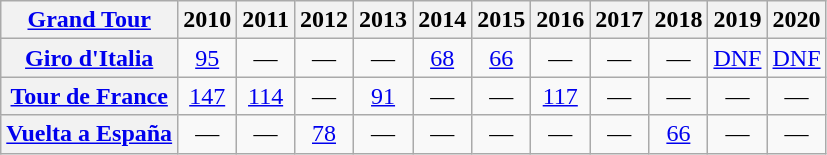<table class="wikitable plainrowheaders">
<tr>
<th scope="col"><a href='#'>Grand Tour</a></th>
<th scope="col">2010</th>
<th scope="col">2011</th>
<th scope="col">2012</th>
<th scope="col">2013</th>
<th scope="col">2014</th>
<th scope="col">2015</th>
<th scope="col">2016</th>
<th scope="col">2017</th>
<th scope="col">2018</th>
<th scope="col">2019</th>
<th scope="col">2020</th>
</tr>
<tr style="text-align:center;">
<th scope="row"> <a href='#'>Giro d'Italia</a></th>
<td><a href='#'>95</a></td>
<td>—</td>
<td>—</td>
<td>—</td>
<td><a href='#'>68</a></td>
<td><a href='#'>66</a></td>
<td>—</td>
<td>—</td>
<td>—</td>
<td><a href='#'>DNF</a></td>
<td><a href='#'>DNF</a></td>
</tr>
<tr style="text-align:center;">
<th scope="row"> <a href='#'>Tour de France</a></th>
<td><a href='#'>147</a></td>
<td><a href='#'>114</a></td>
<td>—</td>
<td><a href='#'>91</a></td>
<td>—</td>
<td>—</td>
<td><a href='#'>117</a></td>
<td>—</td>
<td>—</td>
<td>—</td>
<td>—</td>
</tr>
<tr style="text-align:center;">
<th scope="row"> <a href='#'>Vuelta a España</a></th>
<td>—</td>
<td>—</td>
<td><a href='#'>78</a></td>
<td>—</td>
<td>—</td>
<td>—</td>
<td>—</td>
<td>—</td>
<td><a href='#'>66</a></td>
<td>—</td>
<td>—</td>
</tr>
</table>
